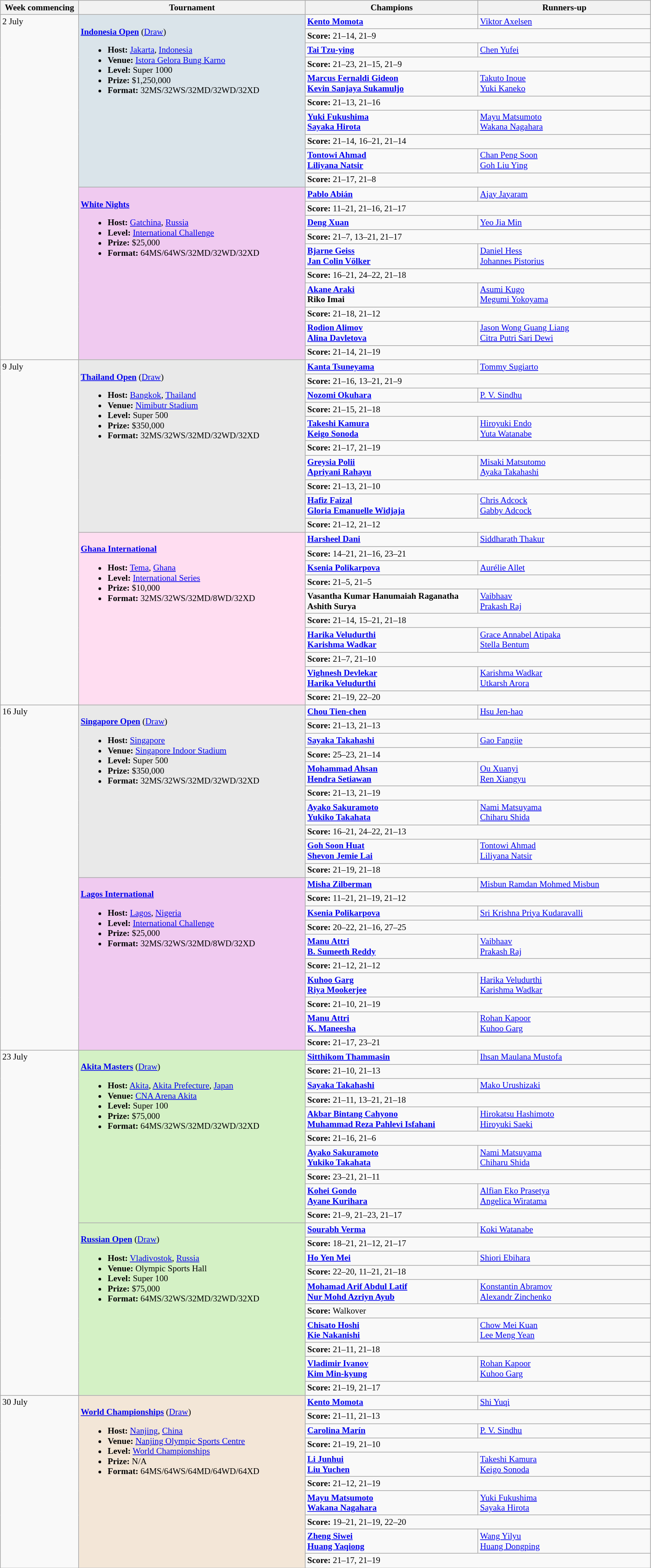<table class=wikitable style=font-size:80%>
<tr>
<th width=110>Week commencing</th>
<th width=330>Tournament</th>
<th width=250>Champions</th>
<th width=250>Runners-up</th>
</tr>
<tr valign=top>
<td rowspan=20>2 July</td>
<td style="background:#DAE4EA;" rowspan="10"><br><strong><a href='#'>Indonesia Open</a></strong> (<a href='#'>Draw</a>)<ul><li><strong>Host:</strong> <a href='#'>Jakarta</a>, <a href='#'>Indonesia</a></li><li><strong>Venue:</strong> <a href='#'>Istora Gelora Bung Karno</a></li><li><strong>Level:</strong> Super 1000</li><li><strong>Prize:</strong> $1,250,000</li><li><strong>Format:</strong> 32MS/32WS/32MD/32WD/32XD</li></ul></td>
<td><strong> <a href='#'>Kento Momota</a></strong></td>
<td> <a href='#'>Viktor Axelsen</a></td>
</tr>
<tr>
<td colspan=2><strong>Score:</strong> 21–14, 21–9</td>
</tr>
<tr valign=top>
<td><strong> <a href='#'>Tai Tzu-ying</a></strong></td>
<td> <a href='#'>Chen Yufei</a></td>
</tr>
<tr>
<td colspan=2><strong>Score:</strong> 21–23, 21–15, 21–9</td>
</tr>
<tr valign=top>
<td><strong> <a href='#'>Marcus Fernaldi Gideon</a><br> <a href='#'>Kevin Sanjaya Sukamuljo</a></strong></td>
<td> <a href='#'>Takuto Inoue</a><br> <a href='#'>Yuki Kaneko</a></td>
</tr>
<tr>
<td colspan=2><strong>Score:</strong> 21–13, 21–16</td>
</tr>
<tr valign=top>
<td><strong> <a href='#'>Yuki Fukushima</a><br> <a href='#'>Sayaka Hirota</a></strong></td>
<td> <a href='#'>Mayu Matsumoto</a><br> <a href='#'>Wakana Nagahara</a></td>
</tr>
<tr>
<td colspan=2><strong>Score:</strong> 21–14, 16–21, 21–14</td>
</tr>
<tr valign=top>
<td><strong> <a href='#'>Tontowi Ahmad</a><br> <a href='#'>Liliyana Natsir</a></strong></td>
<td> <a href='#'>Chan Peng Soon</a><br> <a href='#'>Goh Liu Ying</a></td>
</tr>
<tr>
<td colspan=2><strong>Score:</strong> 21–17, 21–8</td>
</tr>
<tr valign=top>
<td style="background:#F0CAF0;" rowspan="10"><br><strong><a href='#'>White Nights</a></strong><ul><li><strong>Host:</strong> <a href='#'>Gatchina</a>, <a href='#'>Russia</a></li><li><strong>Level:</strong> <a href='#'>International Challenge</a></li><li><strong>Prize:</strong> $25,000</li><li><strong>Format:</strong> 64MS/64WS/32MD/32WD/32XD</li></ul></td>
<td><strong> <a href='#'>Pablo Abián</a></strong></td>
<td> <a href='#'>Ajay Jayaram</a></td>
</tr>
<tr>
<td colspan=2><strong>Score:</strong> 11–21, 21–16, 21–17</td>
</tr>
<tr valign=top>
<td><strong> <a href='#'>Deng Xuan</a></strong></td>
<td> <a href='#'>Yeo Jia Min</a></td>
</tr>
<tr>
<td colspan=2><strong>Score:</strong> 21–7, 13–21, 21–17</td>
</tr>
<tr valign=top>
<td><strong> <a href='#'>Bjarne Geiss</a><br> <a href='#'>Jan Colin Völker</a></strong></td>
<td> <a href='#'>Daniel Hess</a><br> <a href='#'>Johannes Pistorius</a></td>
</tr>
<tr>
<td colspan=2><strong>Score:</strong> 16–21, 24–22, 21–18</td>
</tr>
<tr valign=top>
<td><strong> <a href='#'>Akane Araki</a><br> Riko Imai</strong></td>
<td> <a href='#'>Asumi Kugo</a><br> <a href='#'>Megumi Yokoyama</a></td>
</tr>
<tr>
<td colspan=2><strong>Score:</strong> 21–18, 21–12</td>
</tr>
<tr valign=top>
<td><strong> <a href='#'>Rodion Alimov</a><br> <a href='#'>Alina Davletova</a></strong></td>
<td> <a href='#'>Jason Wong Guang Liang</a><br> <a href='#'>Citra Putri Sari Dewi</a></td>
</tr>
<tr>
<td colspan=2><strong>Score:</strong> 21–14, 21–19</td>
</tr>
<tr valign=top>
<td rowspan=20>9 July</td>
<td style="background:#E9E9E9;" rowspan="10"><br><strong><a href='#'>Thailand Open</a></strong> (<a href='#'>Draw</a>)<ul><li><strong>Host:</strong> <a href='#'>Bangkok</a>, <a href='#'>Thailand</a></li><li><strong>Venue:</strong> <a href='#'>Nimibutr Stadium</a></li><li><strong>Level:</strong> Super 500</li><li><strong>Prize:</strong> $350,000</li><li><strong>Format:</strong> 32MS/32WS/32MD/32WD/32XD</li></ul></td>
<td><strong> <a href='#'>Kanta Tsuneyama</a></strong></td>
<td> <a href='#'>Tommy Sugiarto</a></td>
</tr>
<tr>
<td colspan=2><strong>Score:</strong> 21–16, 13–21, 21–9</td>
</tr>
<tr valign=top>
<td><strong> <a href='#'>Nozomi Okuhara</a></strong></td>
<td> <a href='#'>P. V. Sindhu</a></td>
</tr>
<tr>
<td colspan=2><strong>Score:</strong> 21–15, 21–18</td>
</tr>
<tr valign=top>
<td><strong> <a href='#'>Takeshi Kamura</a><br> <a href='#'>Keigo Sonoda</a></strong></td>
<td> <a href='#'>Hiroyuki Endo</a><br> <a href='#'>Yuta Watanabe</a></td>
</tr>
<tr>
<td colspan=2><strong>Score:</strong> 21–17, 21–19</td>
</tr>
<tr valign=top>
<td><strong> <a href='#'>Greysia Polii</a><br> <a href='#'>Apriyani Rahayu</a></strong></td>
<td> <a href='#'>Misaki Matsutomo</a><br> <a href='#'>Ayaka Takahashi</a></td>
</tr>
<tr>
<td colspan=2><strong>Score:</strong> 21–13, 21–10</td>
</tr>
<tr valign=top>
<td><strong> <a href='#'>Hafiz Faizal</a><br> <a href='#'>Gloria Emanuelle Widjaja</a></strong></td>
<td> <a href='#'>Chris Adcock</a><br> <a href='#'>Gabby Adcock</a></td>
</tr>
<tr>
<td colspan=2><strong>Score:</strong> 21–12, 21–12</td>
</tr>
<tr valign=top>
<td style="background:#FFDDF1;" rowspan="10"><br><strong><a href='#'>Ghana International</a></strong><ul><li><strong>Host:</strong> <a href='#'>Tema</a>, <a href='#'>Ghana</a></li><li><strong>Level:</strong> <a href='#'>International Series</a></li><li><strong>Prize:</strong> $10,000</li><li><strong>Format:</strong> 32MS/32WS/32MD/8WD/32XD</li></ul></td>
<td><strong> <a href='#'>Harsheel Dani</a></strong></td>
<td> <a href='#'>Siddharath Thakur</a></td>
</tr>
<tr>
<td colspan=2><strong>Score:</strong> 14–21, 21–16, 23–21</td>
</tr>
<tr valign=top>
<td><strong> <a href='#'>Ksenia Polikarpova</a></strong></td>
<td> <a href='#'>Aurélie Allet</a></td>
</tr>
<tr>
<td colspan=2><strong>Score:</strong> 21–5, 21–5</td>
</tr>
<tr valign=top>
<td><strong> Vasantha Kumar Hanumaiah Raganatha<br> Ashith Surya</strong></td>
<td> <a href='#'>Vaibhaav</a><br> <a href='#'>Prakash Raj</a></td>
</tr>
<tr>
<td colspan=2><strong>Score:</strong> 21–14, 15–21, 21–18</td>
</tr>
<tr valign=top>
<td><strong> <a href='#'>Harika Veludurthi</a><br> <a href='#'>Karishma Wadkar</a></strong></td>
<td> <a href='#'>Grace Annabel Atipaka</a><br> <a href='#'>Stella Bentum</a></td>
</tr>
<tr>
<td colspan=2><strong>Score:</strong> 21–7, 21–10</td>
</tr>
<tr valign=top>
<td><strong> <a href='#'>Vighnesh Devlekar</a><br> <a href='#'>Harika Veludurthi</a></strong></td>
<td> <a href='#'>Karishma Wadkar</a><br> <a href='#'>Utkarsh Arora</a></td>
</tr>
<tr>
<td colspan=2><strong>Score:</strong> 21–19, 22–20</td>
</tr>
<tr valign=top>
<td rowspan=20>16 July</td>
<td style="background:#E9E9E9;" rowspan="10"><br><strong><a href='#'>Singapore Open</a></strong> (<a href='#'>Draw</a>)<ul><li><strong>Host:</strong> <a href='#'>Singapore</a></li><li><strong>Venue:</strong> <a href='#'>Singapore Indoor Stadium</a></li><li><strong>Level:</strong> Super 500</li><li><strong>Prize:</strong> $350,000</li><li><strong>Format:</strong> 32MS/32WS/32MD/32WD/32XD</li></ul></td>
<td><strong> <a href='#'>Chou Tien-chen</a></strong></td>
<td> <a href='#'>Hsu Jen-hao</a></td>
</tr>
<tr>
<td colspan=2><strong>Score:</strong> 21–13, 21–13</td>
</tr>
<tr valign=top>
<td><strong> <a href='#'>Sayaka Takahashi</a></strong></td>
<td> <a href='#'>Gao Fangjie</a></td>
</tr>
<tr>
<td colspan=2><strong>Score:</strong> 25–23, 21–14</td>
</tr>
<tr valign=top>
<td><strong> <a href='#'>Mohammad Ahsan</a><br> <a href='#'>Hendra Setiawan</a></strong></td>
<td> <a href='#'>Ou Xuanyi</a><br> <a href='#'>Ren Xiangyu</a></td>
</tr>
<tr>
<td colspan=2><strong>Score:</strong> 21–13, 21–19</td>
</tr>
<tr valign=top>
<td><strong> <a href='#'>Ayako Sakuramoto</a><br> <a href='#'>Yukiko Takahata</a></strong></td>
<td> <a href='#'>Nami Matsuyama</a><br> <a href='#'>Chiharu Shida</a></td>
</tr>
<tr>
<td colspan=2><strong>Score:</strong> 16–21, 24–22, 21–13</td>
</tr>
<tr valign=top>
<td><strong> <a href='#'>Goh Soon Huat</a><br> <a href='#'>Shevon Jemie Lai</a></strong></td>
<td> <a href='#'>Tontowi Ahmad</a><br> <a href='#'>Liliyana Natsir</a></td>
</tr>
<tr>
<td colspan=2><strong>Score:</strong> 21–19, 21–18</td>
</tr>
<tr valign=top>
<td style="background:#F0CAF0;" rowspan="10"><br><strong><a href='#'>Lagos International</a></strong><ul><li><strong>Host:</strong> <a href='#'>Lagos</a>, <a href='#'>Nigeria</a></li><li><strong>Level:</strong> <a href='#'>International Challenge</a></li><li><strong>Prize:</strong> $25,000</li><li><strong>Format:</strong> 32MS/32WS/32MD/8WD/32XD</li></ul></td>
<td><strong> <a href='#'>Misha Zilberman</a></strong></td>
<td> <a href='#'>Misbun Ramdan Mohmed Misbun</a></td>
</tr>
<tr>
<td colspan=2><strong>Score:</strong> 11–21, 21–19, 21–12</td>
</tr>
<tr valign=top>
<td><strong> <a href='#'>Ksenia Polikarpova</a></strong></td>
<td> <a href='#'>Sri Krishna Priya Kudaravalli</a></td>
</tr>
<tr>
<td colspan=2><strong>Score:</strong> 20–22, 21–16, 27–25</td>
</tr>
<tr valign=top>
<td><strong> <a href='#'>Manu Attri</a><br> <a href='#'>B. Sumeeth Reddy</a></strong></td>
<td> <a href='#'>Vaibhaav</a><br> <a href='#'>Prakash Raj</a></td>
</tr>
<tr>
<td colspan=2><strong>Score:</strong> 21–12, 21–12</td>
</tr>
<tr valign=top>
<td><strong> <a href='#'>Kuhoo Garg</a><br> <a href='#'>Riya Mookerjee</a></strong></td>
<td> <a href='#'>Harika Veludurthi</a><br> <a href='#'>Karishma Wadkar</a></td>
</tr>
<tr>
<td colspan=2><strong>Score:</strong> 21–10, 21–19</td>
</tr>
<tr valign=top>
<td><strong> <a href='#'>Manu Attri</a><br> <a href='#'>K. Maneesha</a></strong></td>
<td> <a href='#'>Rohan Kapoor</a><br> <a href='#'>Kuhoo Garg</a></td>
</tr>
<tr>
<td colspan=2><strong>Score:</strong> 21–17, 23–21</td>
</tr>
<tr valign=top>
<td rowspan=20>23 July</td>
<td style="background:#D4F1C5;" rowspan="10"><br><strong><a href='#'>Akita Masters</a></strong> (<a href='#'>Draw</a>)<ul><li><strong>Host:</strong> <a href='#'>Akita</a>, <a href='#'>Akita Prefecture</a>, <a href='#'>Japan</a></li><li><strong>Venue:</strong> <a href='#'>CNA Arena Akita</a></li><li><strong>Level:</strong> Super 100</li><li><strong>Prize:</strong> $75,000</li><li><strong>Format:</strong> 64MS/32WS/32MD/32WD/32XD</li></ul></td>
<td><strong> <a href='#'>Sitthikom Thammasin</a></strong></td>
<td> <a href='#'>Ihsan Maulana Mustofa</a></td>
</tr>
<tr>
<td colspan=2><strong>Score:</strong> 21–10, 21–13</td>
</tr>
<tr valign=top>
<td><strong> <a href='#'>Sayaka Takahashi</a></strong></td>
<td> <a href='#'>Mako Urushizaki</a></td>
</tr>
<tr>
<td colspan=2><strong>Score:</strong> 21–11, 13–21, 21–18</td>
</tr>
<tr valign=top>
<td><strong> <a href='#'>Akbar Bintang Cahyono</a><br> <a href='#'>Muhammad Reza Pahlevi Isfahani</a></strong></td>
<td> <a href='#'>Hirokatsu Hashimoto</a><br> <a href='#'>Hiroyuki Saeki</a></td>
</tr>
<tr>
<td colspan=2><strong>Score:</strong> 21–16, 21–6</td>
</tr>
<tr valign=top>
<td><strong> <a href='#'>Ayako Sakuramoto</a><br> <a href='#'>Yukiko Takahata</a></strong></td>
<td> <a href='#'>Nami Matsuyama</a><br> <a href='#'>Chiharu Shida</a></td>
</tr>
<tr>
<td colspan=2><strong>Score:</strong> 23–21, 21–11</td>
</tr>
<tr valign=top>
<td><strong> <a href='#'>Kohei Gondo</a><br> <a href='#'>Ayane Kurihara</a></strong></td>
<td> <a href='#'>Alfian Eko Prasetya</a><br> <a href='#'>Angelica Wiratama</a></td>
</tr>
<tr>
<td colspan=2><strong>Score:</strong> 21–9, 21–23, 21–17</td>
</tr>
<tr valign=top>
<td style="background:#D4F1C5;" rowspan="10"><br><strong><a href='#'>Russian Open</a></strong> (<a href='#'>Draw</a>)<ul><li><strong>Host:</strong> <a href='#'>Vladivostok</a>, <a href='#'>Russia</a></li><li><strong>Venue:</strong> Olympic Sports Hall</li><li><strong>Level:</strong> Super 100</li><li><strong>Prize:</strong> $75,000</li><li><strong>Format:</strong> 64MS/32WS/32MD/32WD/32XD</li></ul></td>
<td><strong> <a href='#'>Sourabh Verma</a></strong></td>
<td> <a href='#'>Koki Watanabe</a></td>
</tr>
<tr>
<td colspan=2><strong>Score:</strong> 18–21, 21–12, 21–17</td>
</tr>
<tr valign=top>
<td><strong> <a href='#'>Ho Yen Mei</a></strong></td>
<td> <a href='#'>Shiori Ebihara</a></td>
</tr>
<tr>
<td colspan=2><strong>Score:</strong> 22–20, 11–21, 21–18</td>
</tr>
<tr valign=top>
<td><strong> <a href='#'>Mohamad Arif Abdul Latif</a><br> <a href='#'>Nur Mohd Azriyn Ayub</a></strong></td>
<td> <a href='#'>Konstantin Abramov</a><br> <a href='#'>Alexandr Zinchenko</a></td>
</tr>
<tr>
<td colspan=2><strong>Score:</strong> Walkover</td>
</tr>
<tr valign=top>
<td><strong> <a href='#'>Chisato Hoshi</a><br> <a href='#'>Kie Nakanishi</a></strong></td>
<td> <a href='#'>Chow Mei Kuan</a><br> <a href='#'>Lee Meng Yean</a></td>
</tr>
<tr>
<td colspan=2><strong>Score:</strong> 21–11, 21–18</td>
</tr>
<tr valign=top>
<td><strong> <a href='#'>Vladimir Ivanov</a><br> <a href='#'>Kim Min-kyung</a></strong></td>
<td> <a href='#'>Rohan Kapoor</a><br> <a href='#'>Kuhoo Garg</a></td>
</tr>
<tr>
<td colspan=2><strong>Score:</strong> 21–19, 21–17</td>
</tr>
<tr valign=top>
<td rowspan=20>30 July</td>
<td style="background:#F3E6D7;" rowspan="10"><br><strong><a href='#'>World Championships</a></strong> (<a href='#'>Draw</a>)<ul><li><strong>Host:</strong> <a href='#'>Nanjing</a>, <a href='#'>China</a></li><li><strong>Venue:</strong> <a href='#'>Nanjing Olympic Sports Centre</a></li><li><strong>Level:</strong> <a href='#'>World Championships</a></li><li><strong>Prize:</strong> N/A</li><li><strong>Format:</strong> 64MS/64WS/64MD/64WD/64XD</li></ul></td>
<td><strong> <a href='#'>Kento Momota</a></strong></td>
<td> <a href='#'>Shi Yuqi</a></td>
</tr>
<tr>
<td colspan=2><strong>Score:</strong> 21–11, 21–13</td>
</tr>
<tr valign=top>
<td><strong> <a href='#'>Carolina Marín</a></strong></td>
<td> <a href='#'>P. V. Sindhu</a></td>
</tr>
<tr>
<td colspan=2><strong>Score:</strong> 21–19, 21–10</td>
</tr>
<tr valign=top>
<td><strong> <a href='#'>Li Junhui</a><br> <a href='#'>Liu Yuchen</a></strong></td>
<td> <a href='#'>Takeshi Kamura</a><br> <a href='#'>Keigo Sonoda</a></td>
</tr>
<tr>
<td colspan=2><strong>Score:</strong> 21–12, 21–19</td>
</tr>
<tr valign=top>
<td><strong> <a href='#'>Mayu Matsumoto</a><br> <a href='#'>Wakana Nagahara</a></strong></td>
<td> <a href='#'>Yuki Fukushima</a><br> <a href='#'>Sayaka Hirota</a></td>
</tr>
<tr>
<td colspan=2><strong>Score:</strong> 19–21, 21–19, 22–20</td>
</tr>
<tr valign=top>
<td><strong> <a href='#'>Zheng Siwei</a><br> <a href='#'>Huang Yaqiong</a></strong></td>
<td> <a href='#'>Wang Yilyu</a><br> <a href='#'>Huang Dongping</a></td>
</tr>
<tr>
<td colspan=2><strong>Score:</strong> 21–17, 21–19</td>
</tr>
</table>
